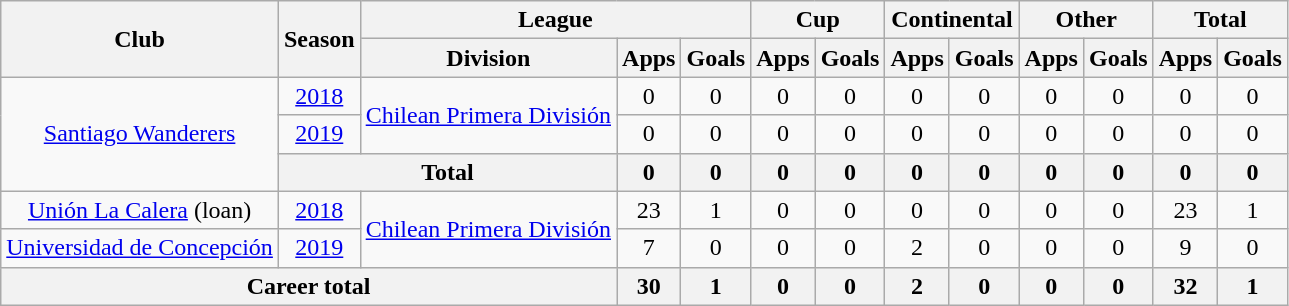<table class="wikitable" style="text-align: center">
<tr>
<th rowspan="2">Club</th>
<th rowspan="2">Season</th>
<th colspan="3">League</th>
<th colspan="2">Cup</th>
<th colspan="2">Continental</th>
<th colspan="2">Other</th>
<th colspan="2">Total</th>
</tr>
<tr>
<th>Division</th>
<th>Apps</th>
<th>Goals</th>
<th>Apps</th>
<th>Goals</th>
<th>Apps</th>
<th>Goals</th>
<th>Apps</th>
<th>Goals</th>
<th>Apps</th>
<th>Goals</th>
</tr>
<tr>
<td rowspan="3"><a href='#'>Santiago Wanderers</a></td>
<td><a href='#'>2018</a></td>
<td rowspan="2"><a href='#'>Chilean Primera División</a></td>
<td>0</td>
<td>0</td>
<td>0</td>
<td>0</td>
<td>0</td>
<td>0</td>
<td>0</td>
<td>0</td>
<td>0</td>
<td>0</td>
</tr>
<tr>
<td><a href='#'>2019</a></td>
<td>0</td>
<td>0</td>
<td>0</td>
<td>0</td>
<td>0</td>
<td>0</td>
<td>0</td>
<td>0</td>
<td>0</td>
<td>0</td>
</tr>
<tr>
<th colspan="2"><strong>Total</strong></th>
<th>0</th>
<th>0</th>
<th>0</th>
<th>0</th>
<th>0</th>
<th>0</th>
<th>0</th>
<th>0</th>
<th>0</th>
<th>0</th>
</tr>
<tr>
<td><a href='#'>Unión La Calera</a> (loan)</td>
<td><a href='#'>2018</a></td>
<td rowspan="2"><a href='#'>Chilean Primera División</a></td>
<td>23</td>
<td>1</td>
<td>0</td>
<td>0</td>
<td>0</td>
<td>0</td>
<td>0</td>
<td>0</td>
<td>23</td>
<td>1</td>
</tr>
<tr>
<td><a href='#'>Universidad de Concepción</a></td>
<td><a href='#'>2019</a></td>
<td>7</td>
<td>0</td>
<td>0</td>
<td>0</td>
<td>2</td>
<td>0</td>
<td>0</td>
<td>0</td>
<td>9</td>
<td>0</td>
</tr>
<tr>
<th colspan="3"><strong>Career total</strong></th>
<th>30</th>
<th>1</th>
<th>0</th>
<th>0</th>
<th>2</th>
<th>0</th>
<th>0</th>
<th>0</th>
<th>32</th>
<th>1</th>
</tr>
</table>
